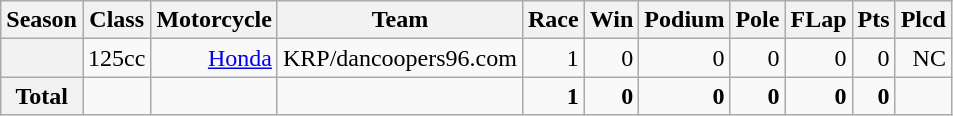<table class="wikitable">
<tr>
<th>Season</th>
<th>Class</th>
<th>Motorcycle</th>
<th>Team</th>
<th>Race</th>
<th>Win</th>
<th>Podium</th>
<th>Pole</th>
<th>FLap</th>
<th>Pts</th>
<th>Plcd</th>
</tr>
<tr align="right">
<th></th>
<td>125cc</td>
<td><a href='#'>Honda</a></td>
<td>KRP/dancoopers96.com</td>
<td>1</td>
<td>0</td>
<td>0</td>
<td>0</td>
<td>0</td>
<td>0</td>
<td>NC</td>
</tr>
<tr align="right">
<th>Total</th>
<td></td>
<td></td>
<td></td>
<td><strong>1</strong></td>
<td><strong>0</strong></td>
<td><strong>0</strong></td>
<td><strong>0</strong></td>
<td><strong>0</strong></td>
<td><strong>0</strong></td>
<td></td>
</tr>
</table>
